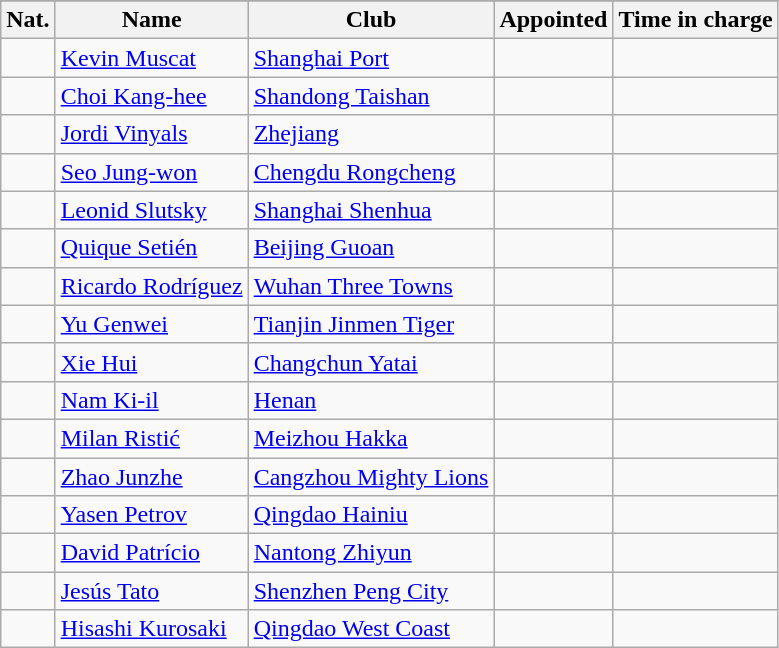<table class="wikitable sortable">
<tr>
</tr>
<tr>
<th>Nat.</th>
<th>Name</th>
<th>Club</th>
<th>Appointed</th>
<th>Time in charge</th>
</tr>
<tr>
<td></td>
<td><a href='#'>Kevin Muscat</a></td>
<td><a href='#'>Shanghai Port</a></td>
<td></td>
<td></td>
</tr>
<tr>
<td></td>
<td><a href='#'>Choi Kang-hee</a></td>
<td><a href='#'>Shandong Taishan</a></td>
<td></td>
<td></td>
</tr>
<tr>
<td></td>
<td><a href='#'>Jordi Vinyals</a></td>
<td><a href='#'>Zhejiang</a></td>
<td></td>
<td></td>
</tr>
<tr>
<td></td>
<td><a href='#'>Seo Jung-won</a></td>
<td><a href='#'>Chengdu Rongcheng</a></td>
<td></td>
<td></td>
</tr>
<tr>
<td></td>
<td><a href='#'>Leonid Slutsky</a></td>
<td><a href='#'>Shanghai Shenhua</a></td>
<td></td>
<td></td>
</tr>
<tr>
<td></td>
<td><a href='#'>Quique Setién</a></td>
<td><a href='#'>Beijing Guoan</a></td>
<td></td>
<td></td>
</tr>
<tr>
<td></td>
<td><a href='#'>Ricardo Rodríguez</a></td>
<td><a href='#'>Wuhan Three Towns</a></td>
<td></td>
<td></td>
</tr>
<tr>
<td></td>
<td><a href='#'>Yu Genwei</a></td>
<td><a href='#'>Tianjin Jinmen Tiger</a></td>
<td></td>
<td></td>
</tr>
<tr>
<td></td>
<td><a href='#'>Xie Hui</a></td>
<td><a href='#'>Changchun Yatai</a></td>
<td></td>
<td></td>
</tr>
<tr>
<td></td>
<td><a href='#'>Nam Ki-il</a></td>
<td><a href='#'>Henan</a></td>
<td></td>
<td></td>
</tr>
<tr>
<td></td>
<td><a href='#'>Milan Ristić</a></td>
<td><a href='#'>Meizhou Hakka</a></td>
<td></td>
<td></td>
</tr>
<tr>
<td></td>
<td><a href='#'>Zhao Junzhe</a></td>
<td><a href='#'>Cangzhou Mighty Lions</a></td>
<td></td>
<td></td>
</tr>
<tr>
<td></td>
<td><a href='#'>Yasen Petrov</a></td>
<td><a href='#'>Qingdao Hainiu</a></td>
<td></td>
<td></td>
</tr>
<tr>
<td></td>
<td><a href='#'>David Patrício</a></td>
<td><a href='#'>Nantong Zhiyun</a></td>
<td></td>
<td></td>
</tr>
<tr>
<td></td>
<td><a href='#'>Jesús Tato</a></td>
<td><a href='#'>Shenzhen Peng City</a></td>
<td></td>
<td></td>
</tr>
<tr>
<td></td>
<td><a href='#'>Hisashi Kurosaki</a></td>
<td><a href='#'>Qingdao West Coast</a></td>
<td></td>
<td></td>
</tr>
</table>
